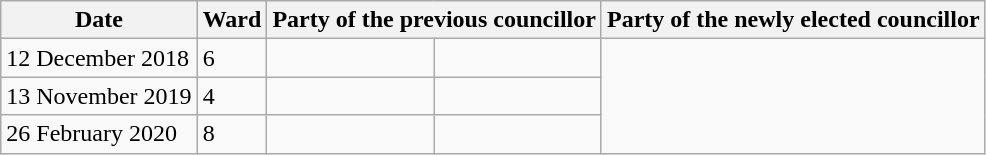<table class="wikitable">
<tr>
<th>Date</th>
<th>Ward</th>
<th colspan=2>Party of the previous councillor</th>
<th colspan=2>Party of the newly elected councillor</th>
</tr>
<tr>
<td>12 December 2018</td>
<td>6</td>
<td></td>
<td></td>
</tr>
<tr>
<td>13 November 2019</td>
<td>4</td>
<td></td>
<td></td>
</tr>
<tr>
<td>26 February 2020</td>
<td>8</td>
<td></td>
<td></td>
</tr>
</table>
